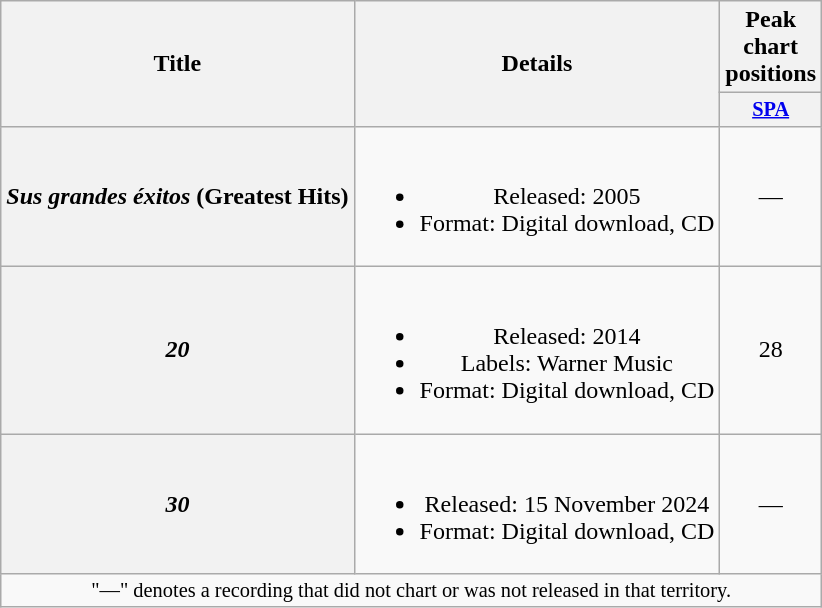<table class="wikitable plainrowheaders" style="text-align:center;">
<tr>
<th scope="col" rowspan="2">Title</th>
<th scope="col" rowspan="2">Details</th>
<th scope="col" colspan="1">Peak chart positions</th>
</tr>
<tr>
<th scope="col" style="width:3em;font-size:85%;"><a href='#'>SPA</a></th>
</tr>
<tr>
<th scope="row"><em>Sus grandes éxitos</em> (Greatest Hits)</th>
<td><br><ul><li>Released: 2005</li><li>Format: Digital download, CD</li></ul></td>
<td>—</td>
</tr>
<tr>
<th scope="row"><em>20</em></th>
<td><br><ul><li>Released: 2014</li><li>Labels: Warner Music</li><li>Format: Digital download, CD</li></ul></td>
<td>28</td>
</tr>
<tr>
<th scope="row"><em>30</em></th>
<td><br><ul><li>Released: 15 November 2024</li><li>Format: Digital download, CD</li></ul></td>
<td>—</td>
</tr>
<tr>
<td colspan="14" style="font-size:85%">"—" denotes a recording that did not chart or was not released in that territory.</td>
</tr>
</table>
